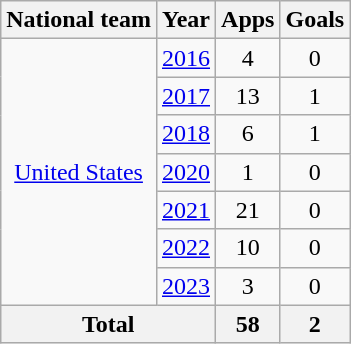<table class="wikitable" style="text-align:center">
<tr>
<th>National team</th>
<th>Year</th>
<th>Apps</th>
<th>Goals</th>
</tr>
<tr>
<td rowspan="7"><a href='#'>United States</a></td>
<td><a href='#'>2016</a></td>
<td>4</td>
<td>0</td>
</tr>
<tr>
<td><a href='#'>2017</a></td>
<td>13</td>
<td>1</td>
</tr>
<tr>
<td><a href='#'>2018</a></td>
<td>6</td>
<td>1</td>
</tr>
<tr>
<td><a href='#'>2020</a></td>
<td>1</td>
<td>0</td>
</tr>
<tr>
<td><a href='#'>2021</a></td>
<td>21</td>
<td>0</td>
</tr>
<tr>
<td><a href='#'>2022</a></td>
<td>10</td>
<td>0</td>
</tr>
<tr>
<td><a href='#'>2023</a></td>
<td>3</td>
<td>0</td>
</tr>
<tr>
<th colspan="2">Total</th>
<th>58</th>
<th>2</th>
</tr>
</table>
